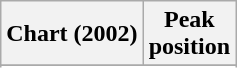<table class="wikitable">
<tr>
<th>Chart (2002)</th>
<th>Peak<br>position</th>
</tr>
<tr>
</tr>
<tr>
</tr>
</table>
